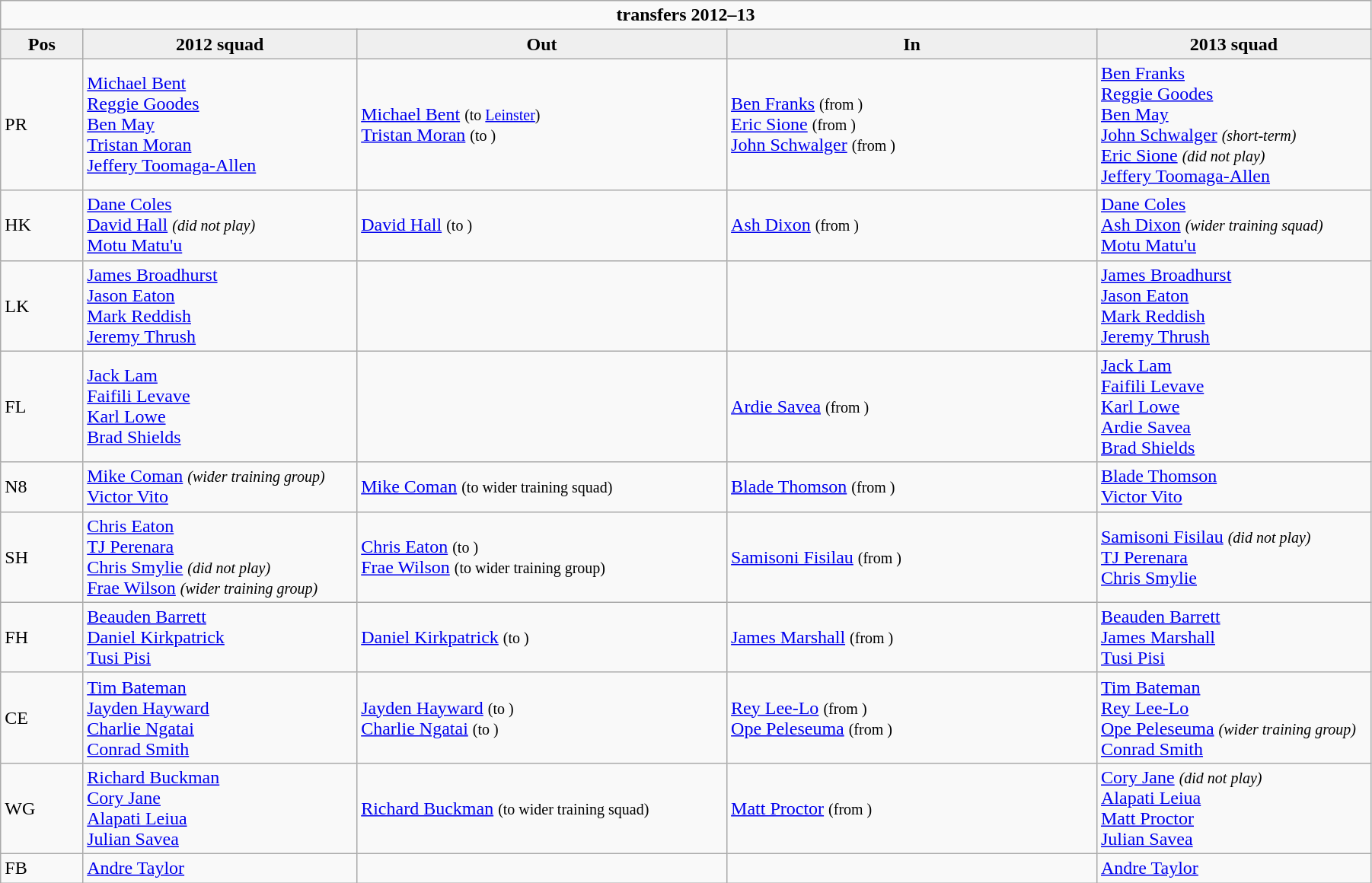<table class="wikitable" style="text-align: left; width:95%">
<tr>
<td colspan="100%" style="text-align:center;"><strong> transfers 2012–13</strong></td>
</tr>
<tr>
<th style="background:#efefef; width:6%;">Pos</th>
<th style="background:#efefef; width:20%;">2012 squad</th>
<th style="background:#efefef; width:27%;">Out</th>
<th style="background:#efefef; width:27%;">In</th>
<th style="background:#efefef; width:20%;">2013 squad</th>
</tr>
<tr>
<td>PR</td>
<td> <a href='#'>Michael Bent</a><br><a href='#'>Reggie Goodes</a><br><a href='#'>Ben May</a><br><a href='#'>Tristan Moran</a><br><a href='#'>Jeffery Toomaga-Allen</a></td>
<td>  <a href='#'>Michael Bent</a> <small>(to  <a href='#'>Leinster</a>)</small><br> <a href='#'>Tristan Moran</a> <small>(to )</small></td>
<td>  <a href='#'>Ben Franks</a> <small>(from )</small><br> <a href='#'>Eric Sione</a> <small>(from )</small><br> <a href='#'>John Schwalger</a> <small>(from )</small></td>
<td> <a href='#'>Ben Franks</a><br><a href='#'>Reggie Goodes</a><br><a href='#'>Ben May</a><br><a href='#'>John Schwalger</a> <small><em>(short-term)</em></small><br><a href='#'>Eric Sione</a> <small><em>(did not play)</em></small><br><a href='#'>Jeffery Toomaga-Allen</a></td>
</tr>
<tr>
<td>HK</td>
<td> <a href='#'>Dane Coles</a><br><a href='#'>David Hall</a> <small><em>(did not play)</em></small><br><a href='#'>Motu Matu'u</a></td>
<td>  <a href='#'>David Hall</a> <small>(to )</small></td>
<td>  <a href='#'>Ash Dixon</a> <small>(from )</small></td>
<td> <a href='#'>Dane Coles</a><br><a href='#'>Ash Dixon</a> <small><em>(wider training squad)</em></small><br><a href='#'>Motu Matu'u</a></td>
</tr>
<tr>
<td>LK</td>
<td> <a href='#'>James Broadhurst</a><br><a href='#'>Jason Eaton</a><br><a href='#'>Mark Reddish</a><br><a href='#'>Jeremy Thrush</a></td>
<td></td>
<td></td>
<td> <a href='#'>James Broadhurst</a><br><a href='#'>Jason Eaton</a><br><a href='#'>Mark Reddish</a><br><a href='#'>Jeremy Thrush</a></td>
</tr>
<tr>
<td>FL</td>
<td> <a href='#'>Jack Lam</a><br><a href='#'>Faifili Levave</a><br><a href='#'>Karl Lowe</a><br><a href='#'>Brad Shields</a></td>
<td></td>
<td>  <a href='#'>Ardie Savea</a> <small>(from )</small></td>
<td> <a href='#'>Jack Lam</a><br><a href='#'>Faifili Levave</a><br><a href='#'>Karl Lowe</a><br><a href='#'>Ardie Savea</a><br><a href='#'>Brad Shields</a></td>
</tr>
<tr>
<td>N8</td>
<td> <a href='#'>Mike Coman</a> <small><em>(wider training group)</em></small><br><a href='#'>Victor Vito</a></td>
<td>  <a href='#'>Mike Coman</a> <small>(to wider training squad)</small></td>
<td>  <a href='#'>Blade Thomson</a> <small>(from )</small></td>
<td> <a href='#'>Blade Thomson</a><br><a href='#'>Victor Vito</a></td>
</tr>
<tr>
<td>SH</td>
<td> <a href='#'>Chris Eaton</a><br><a href='#'>TJ Perenara</a><br><a href='#'>Chris Smylie</a> <small><em>(did not play)</em></small><br><a href='#'>Frae Wilson</a> <small><em>(wider training group)</em></small></td>
<td>  <a href='#'>Chris Eaton</a> <small>(to )</small><br> <a href='#'>Frae Wilson</a> <small>(to  wider training group)</small></td>
<td>  <a href='#'>Samisoni Fisilau</a> <small>(from )</small></td>
<td> <a href='#'>Samisoni Fisilau</a> <small><em>(did not play)</em></small><br><a href='#'>TJ Perenara</a><br><a href='#'>Chris Smylie</a></td>
</tr>
<tr>
<td>FH</td>
<td> <a href='#'>Beauden Barrett</a><br><a href='#'>Daniel Kirkpatrick</a><br><a href='#'>Tusi Pisi</a></td>
<td>  <a href='#'>Daniel Kirkpatrick</a> <small>(to )</small></td>
<td>  <a href='#'>James Marshall</a> <small>(from )</small></td>
<td> <a href='#'>Beauden Barrett</a><br><a href='#'>James Marshall</a><br><a href='#'>Tusi Pisi</a></td>
</tr>
<tr>
<td>CE</td>
<td> <a href='#'>Tim Bateman</a><br><a href='#'>Jayden Hayward</a><br><a href='#'>Charlie Ngatai</a><br><a href='#'>Conrad Smith</a></td>
<td>  <a href='#'>Jayden Hayward</a> <small>(to )</small><br> <a href='#'>Charlie Ngatai</a> <small>(to )</small></td>
<td>  <a href='#'>Rey Lee-Lo</a> <small>(from )</small><br> <a href='#'>Ope Peleseuma</a> <small>(from )</small></td>
<td> <a href='#'>Tim Bateman</a><br><a href='#'>Rey Lee-Lo</a><br><a href='#'>Ope Peleseuma</a> <small><em>(wider training group)</em></small><br><a href='#'>Conrad Smith</a></td>
</tr>
<tr>
<td>WG</td>
<td> <a href='#'>Richard Buckman</a><br><a href='#'>Cory Jane</a><br><a href='#'>Alapati Leiua</a><br><a href='#'>Julian Savea</a></td>
<td>  <a href='#'>Richard Buckman</a> <small>(to wider training squad)</small></td>
<td>  <a href='#'>Matt Proctor</a> <small>(from )</small></td>
<td> <a href='#'>Cory Jane</a> <small><em>(did not play)</em></small><br><a href='#'>Alapati Leiua</a><br><a href='#'>Matt Proctor</a><br><a href='#'>Julian Savea</a></td>
</tr>
<tr>
<td>FB</td>
<td> <a href='#'>Andre Taylor</a></td>
<td></td>
<td></td>
<td> <a href='#'>Andre Taylor</a></td>
</tr>
</table>
